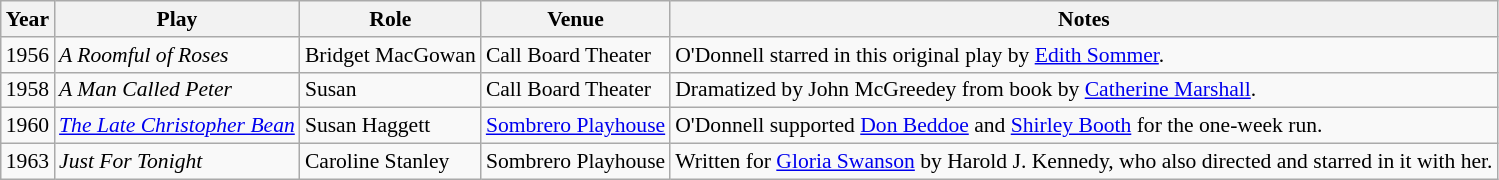<table class="wikitable sortable plainrowheaders" style="font-size: 90%">
<tr>
<th scope="col">Year</th>
<th scope="col">Play</th>
<th scope="col">Role</th>
<th scope="col">Venue</th>
<th scope="col">Notes</th>
</tr>
<tr>
<td>1956</td>
<td><em>A Roomful of Roses</em></td>
<td>Bridget MacGowan</td>
<td>Call Board Theater</td>
<td>O'Donnell starred in this original play by <a href='#'>Edith Sommer</a>.</td>
</tr>
<tr>
<td>1958</td>
<td><em>A Man Called Peter</em></td>
<td>Susan</td>
<td>Call Board Theater</td>
<td>Dramatized by John McGreedey from book by <a href='#'>Catherine Marshall</a>.</td>
</tr>
<tr>
<td>1960</td>
<td><em><a href='#'>The Late Christopher Bean</a></em></td>
<td>Susan Haggett</td>
<td><a href='#'>Sombrero Playhouse</a></td>
<td>O'Donnell supported <a href='#'>Don Beddoe</a> and <a href='#'>Shirley Booth</a> for the one-week run.</td>
</tr>
<tr>
<td>1963</td>
<td><em>Just For Tonight</em></td>
<td>Caroline Stanley</td>
<td>Sombrero Playhouse</td>
<td>Written for <a href='#'>Gloria Swanson</a> by Harold J. Kennedy, who also directed and starred in it with her.</td>
</tr>
</table>
